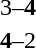<table style="text-align:center">
<tr>
<th width=223></th>
<th width=100></th>
<th width=223></th>
</tr>
<tr>
<td align=right></td>
<td>3–<strong>4</strong></td>
<td align=left><strong></strong></td>
</tr>
<tr>
<td align=right><strong></strong></td>
<td><strong>4</strong>–2</td>
<td align=left></td>
</tr>
</table>
